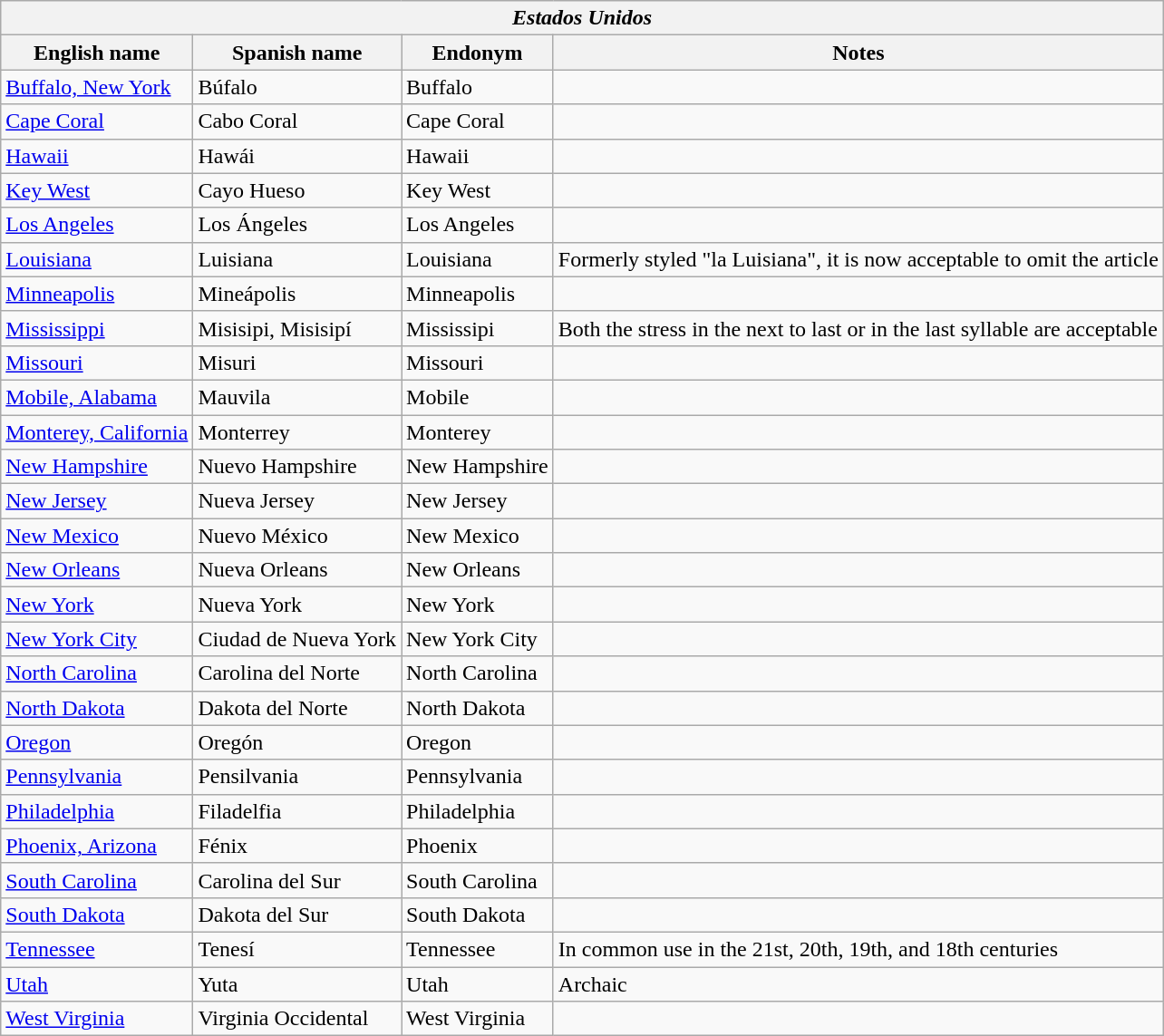<table class="wikitable sortable">
<tr>
<th colspan="4"> <em>Estados Unidos</em></th>
</tr>
<tr>
<th>English name</th>
<th>Spanish name</th>
<th>Endonym</th>
<th>Notes</th>
</tr>
<tr>
<td><a href='#'>Buffalo, New York</a></td>
<td>Búfalo</td>
<td>Buffalo</td>
<td></td>
</tr>
<tr>
<td><a href='#'>Cape Coral</a></td>
<td>Cabo Coral</td>
<td>Cape Coral</td>
<td></td>
</tr>
<tr>
<td><a href='#'>Hawaii</a></td>
<td>Hawái</td>
<td>Hawaii</td>
<td></td>
</tr>
<tr>
<td><a href='#'>Key West</a></td>
<td>Cayo Hueso</td>
<td>Key West</td>
<td></td>
</tr>
<tr>
<td><a href='#'>Los Angeles</a></td>
<td>Los Ángeles</td>
<td>Los Angeles</td>
<td></td>
</tr>
<tr>
<td><a href='#'>Louisiana</a></td>
<td>Luisiana</td>
<td>Louisiana</td>
<td>Formerly styled "la Luisiana", it is now acceptable to omit the article</td>
</tr>
<tr>
<td><a href='#'>Minneapolis</a></td>
<td>Mineápolis</td>
<td>Minneapolis</td>
<td></td>
</tr>
<tr>
<td><a href='#'>Mississippi</a></td>
<td>Misisipi, Misisipí</td>
<td>Mississipi</td>
<td>Both the stress in the next to last or in the last syllable are acceptable</td>
</tr>
<tr>
<td><a href='#'>Missouri</a></td>
<td>Misuri</td>
<td>Missouri</td>
<td></td>
</tr>
<tr>
<td><a href='#'>Mobile, Alabama</a></td>
<td>Mauvila</td>
<td>Mobile</td>
<td></td>
</tr>
<tr>
<td><a href='#'>Monterey, California</a></td>
<td>Monterrey</td>
<td>Monterey</td>
<td></td>
</tr>
<tr>
<td><a href='#'>New Hampshire</a></td>
<td>Nuevo Hampshire</td>
<td>New Hampshire</td>
<td></td>
</tr>
<tr>
<td><a href='#'>New Jersey</a></td>
<td>Nueva Jersey</td>
<td>New Jersey</td>
<td></td>
</tr>
<tr>
<td><a href='#'>New Mexico</a></td>
<td>Nuevo México</td>
<td>New Mexico</td>
<td></td>
</tr>
<tr>
<td><a href='#'>New Orleans</a></td>
<td>Nueva Orleans</td>
<td>New Orleans</td>
<td></td>
</tr>
<tr>
<td><a href='#'>New York</a></td>
<td>Nueva York</td>
<td>New York</td>
<td></td>
</tr>
<tr>
<td><a href='#'>New York City</a></td>
<td>Ciudad de Nueva York</td>
<td>New York City</td>
<td></td>
</tr>
<tr>
<td><a href='#'>North Carolina</a></td>
<td>Carolina del Norte</td>
<td>North Carolina</td>
<td></td>
</tr>
<tr>
<td><a href='#'>North Dakota</a></td>
<td>Dakota del Norte</td>
<td>North Dakota</td>
<td></td>
</tr>
<tr>
<td><a href='#'>Oregon</a></td>
<td>Oregón</td>
<td>Oregon</td>
<td></td>
</tr>
<tr>
<td><a href='#'>Pennsylvania</a></td>
<td>Pensilvania</td>
<td>Pennsylvania</td>
<td></td>
</tr>
<tr>
<td><a href='#'>Philadelphia</a></td>
<td>Filadelfia</td>
<td>Philadelphia</td>
<td></td>
</tr>
<tr>
<td><a href='#'>Phoenix, Arizona</a></td>
<td>Fénix</td>
<td>Phoenix</td>
<td></td>
</tr>
<tr>
<td><a href='#'>South Carolina</a></td>
<td>Carolina del Sur</td>
<td>South Carolina</td>
<td></td>
</tr>
<tr>
<td><a href='#'>South Dakota</a></td>
<td>Dakota del Sur</td>
<td>South Dakota</td>
<td></td>
</tr>
<tr>
<td><a href='#'>Tennessee</a></td>
<td>Tenesí</td>
<td>Tennessee</td>
<td>In common use in the 21st, 20th, 19th, and 18th centuries</td>
</tr>
<tr>
<td><a href='#'>Utah</a></td>
<td>Yuta</td>
<td>Utah</td>
<td>Archaic</td>
</tr>
<tr>
<td><a href='#'>West Virginia</a></td>
<td>Virginia Occidental</td>
<td>West Virginia</td>
<td></td>
</tr>
</table>
